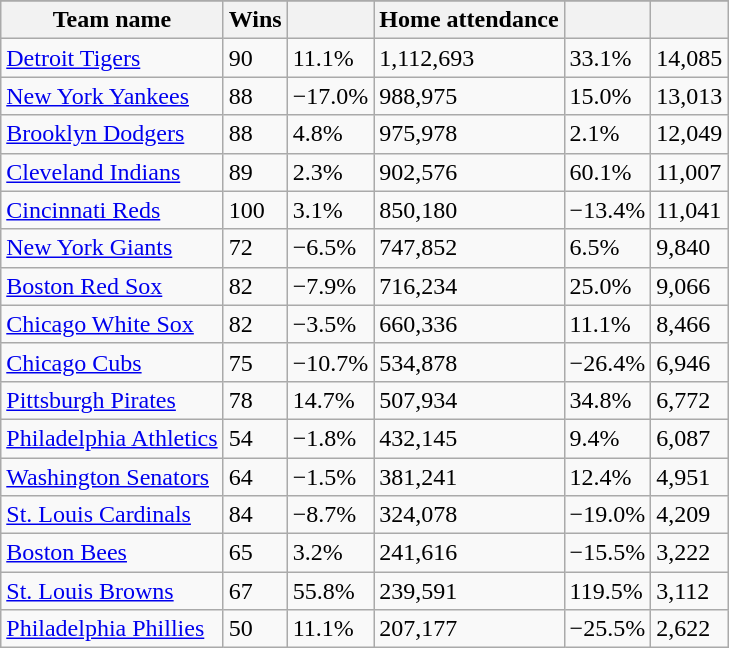<table class="wikitable sortable">
<tr style="text-align:center; font-size:larger;">
</tr>
<tr>
<th>Team name</th>
<th>Wins</th>
<th></th>
<th>Home attendance</th>
<th></th>
<th></th>
</tr>
<tr>
<td><a href='#'>Detroit Tigers</a></td>
<td>90</td>
<td>11.1%</td>
<td>1,112,693</td>
<td>33.1%</td>
<td>14,085</td>
</tr>
<tr>
<td><a href='#'>New York Yankees</a></td>
<td>88</td>
<td>−17.0%</td>
<td>988,975</td>
<td>15.0%</td>
<td>13,013</td>
</tr>
<tr>
<td><a href='#'>Brooklyn Dodgers</a></td>
<td>88</td>
<td>4.8%</td>
<td>975,978</td>
<td>2.1%</td>
<td>12,049</td>
</tr>
<tr>
<td><a href='#'>Cleveland Indians</a></td>
<td>89</td>
<td>2.3%</td>
<td>902,576</td>
<td>60.1%</td>
<td>11,007</td>
</tr>
<tr>
<td><a href='#'>Cincinnati Reds</a></td>
<td>100</td>
<td>3.1%</td>
<td>850,180</td>
<td>−13.4%</td>
<td>11,041</td>
</tr>
<tr>
<td><a href='#'>New York Giants</a></td>
<td>72</td>
<td>−6.5%</td>
<td>747,852</td>
<td>6.5%</td>
<td>9,840</td>
</tr>
<tr>
<td><a href='#'>Boston Red Sox</a></td>
<td>82</td>
<td>−7.9%</td>
<td>716,234</td>
<td>25.0%</td>
<td>9,066</td>
</tr>
<tr>
<td><a href='#'>Chicago White Sox</a></td>
<td>82</td>
<td>−3.5%</td>
<td>660,336</td>
<td>11.1%</td>
<td>8,466</td>
</tr>
<tr>
<td><a href='#'>Chicago Cubs</a></td>
<td>75</td>
<td>−10.7%</td>
<td>534,878</td>
<td>−26.4%</td>
<td>6,946</td>
</tr>
<tr>
<td><a href='#'>Pittsburgh Pirates</a></td>
<td>78</td>
<td>14.7%</td>
<td>507,934</td>
<td>34.8%</td>
<td>6,772</td>
</tr>
<tr>
<td><a href='#'>Philadelphia Athletics</a></td>
<td>54</td>
<td>−1.8%</td>
<td>432,145</td>
<td>9.4%</td>
<td>6,087</td>
</tr>
<tr>
<td><a href='#'>Washington Senators</a></td>
<td>64</td>
<td>−1.5%</td>
<td>381,241</td>
<td>12.4%</td>
<td>4,951</td>
</tr>
<tr>
<td><a href='#'>St. Louis Cardinals</a></td>
<td>84</td>
<td>−8.7%</td>
<td>324,078</td>
<td>−19.0%</td>
<td>4,209</td>
</tr>
<tr>
<td><a href='#'>Boston Bees</a></td>
<td>65</td>
<td>3.2%</td>
<td>241,616</td>
<td>−15.5%</td>
<td>3,222</td>
</tr>
<tr>
<td><a href='#'>St. Louis Browns</a></td>
<td>67</td>
<td>55.8%</td>
<td>239,591</td>
<td>119.5%</td>
<td>3,112</td>
</tr>
<tr>
<td><a href='#'>Philadelphia Phillies</a></td>
<td>50</td>
<td>11.1%</td>
<td>207,177</td>
<td>−25.5%</td>
<td>2,622</td>
</tr>
</table>
